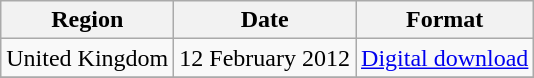<table class="wikitable">
<tr>
<th>Region</th>
<th>Date</th>
<th>Format</th>
</tr>
<tr>
<td rowspan="1">United Kingdom</td>
<td>12 February 2012</td>
<td><a href='#'>Digital download</a></td>
</tr>
<tr>
</tr>
</table>
